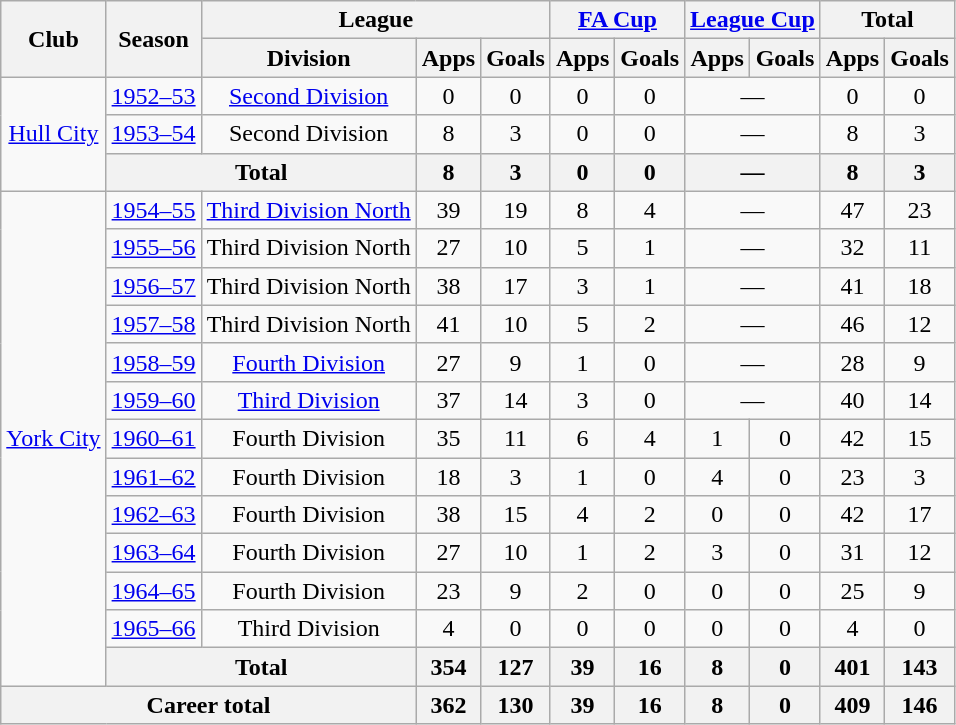<table class="wikitable" style="text-align: center;">
<tr>
<th rowspan="2">Club</th>
<th rowspan="2">Season</th>
<th colspan="3">League</th>
<th colspan="2"><a href='#'>FA Cup</a></th>
<th colspan="2"><a href='#'>League Cup</a></th>
<th colspan="2">Total</th>
</tr>
<tr>
<th>Division</th>
<th>Apps</th>
<th>Goals</th>
<th>Apps</th>
<th>Goals</th>
<th>Apps</th>
<th>Goals</th>
<th>Apps</th>
<th>Goals</th>
</tr>
<tr>
<td rowspan="3"><a href='#'>Hull City</a></td>
<td><a href='#'>1952–53</a></td>
<td><a href='#'>Second Division</a></td>
<td>0</td>
<td>0</td>
<td>0</td>
<td>0</td>
<td colspan="2">—</td>
<td>0</td>
<td>0</td>
</tr>
<tr>
<td><a href='#'>1953–54</a></td>
<td>Second Division</td>
<td>8</td>
<td>3</td>
<td>0</td>
<td>0</td>
<td colspan="2">—</td>
<td>8</td>
<td>3</td>
</tr>
<tr>
<th colspan="2">Total</th>
<th>8</th>
<th>3</th>
<th>0</th>
<th>0</th>
<th colspan="2">—</th>
<th>8</th>
<th>3</th>
</tr>
<tr>
<td rowspan="13"><a href='#'>York City</a></td>
<td><a href='#'>1954–55</a></td>
<td><a href='#'>Third Division North</a></td>
<td>39</td>
<td>19</td>
<td>8</td>
<td>4</td>
<td colspan="2">—</td>
<td>47</td>
<td>23</td>
</tr>
<tr>
<td><a href='#'>1955–56</a></td>
<td>Third Division North</td>
<td>27</td>
<td>10</td>
<td>5</td>
<td>1</td>
<td colspan="2">—</td>
<td>32</td>
<td>11</td>
</tr>
<tr>
<td><a href='#'>1956–57</a></td>
<td>Third Division North</td>
<td>38</td>
<td>17</td>
<td>3</td>
<td>1</td>
<td colspan="2">—</td>
<td>41</td>
<td>18</td>
</tr>
<tr>
<td><a href='#'>1957–58</a></td>
<td>Third Division North</td>
<td>41</td>
<td>10</td>
<td>5</td>
<td>2</td>
<td colspan="2">—</td>
<td>46</td>
<td>12</td>
</tr>
<tr>
<td><a href='#'>1958–59</a></td>
<td><a href='#'>Fourth Division</a></td>
<td>27</td>
<td>9</td>
<td>1</td>
<td>0</td>
<td colspan="2">—</td>
<td>28</td>
<td>9</td>
</tr>
<tr>
<td><a href='#'>1959–60</a></td>
<td><a href='#'>Third Division</a></td>
<td>37</td>
<td>14</td>
<td>3</td>
<td>0</td>
<td colspan="2">—</td>
<td>40</td>
<td>14</td>
</tr>
<tr>
<td><a href='#'>1960–61</a></td>
<td>Fourth Division</td>
<td>35</td>
<td>11</td>
<td>6</td>
<td>4</td>
<td>1</td>
<td>0</td>
<td>42</td>
<td>15</td>
</tr>
<tr>
<td><a href='#'>1961–62</a></td>
<td>Fourth Division</td>
<td>18</td>
<td>3</td>
<td>1</td>
<td>0</td>
<td>4</td>
<td>0</td>
<td>23</td>
<td>3</td>
</tr>
<tr>
<td><a href='#'>1962–63</a></td>
<td>Fourth Division</td>
<td>38</td>
<td>15</td>
<td>4</td>
<td>2</td>
<td>0</td>
<td>0</td>
<td>42</td>
<td>17</td>
</tr>
<tr>
<td><a href='#'>1963–64</a></td>
<td>Fourth Division</td>
<td>27</td>
<td>10</td>
<td>1</td>
<td>2</td>
<td>3</td>
<td>0</td>
<td>31</td>
<td>12</td>
</tr>
<tr>
<td><a href='#'>1964–65</a></td>
<td>Fourth Division</td>
<td>23</td>
<td>9</td>
<td>2</td>
<td>0</td>
<td>0</td>
<td>0</td>
<td>25</td>
<td>9</td>
</tr>
<tr>
<td><a href='#'>1965–66</a></td>
<td>Third Division</td>
<td>4</td>
<td>0</td>
<td>0</td>
<td>0</td>
<td>0</td>
<td>0</td>
<td>4</td>
<td>0</td>
</tr>
<tr>
<th colspan="2">Total</th>
<th>354</th>
<th>127</th>
<th>39</th>
<th>16</th>
<th>8</th>
<th>0</th>
<th>401</th>
<th>143</th>
</tr>
<tr>
<th colspan="3">Career total</th>
<th>362</th>
<th>130</th>
<th>39</th>
<th>16</th>
<th>8</th>
<th>0</th>
<th>409</th>
<th>146</th>
</tr>
</table>
